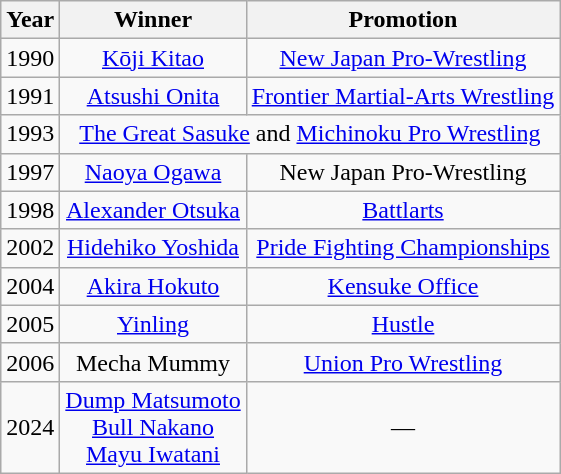<table class="wikitable sortable" style="text-align: center">
<tr>
<th>Year</th>
<th>Winner</th>
<th>Promotion</th>
</tr>
<tr>
<td>1990</td>
<td><a href='#'>Kōji Kitao</a></td>
<td><a href='#'>New Japan Pro-Wrestling</a></td>
</tr>
<tr>
<td>1991</td>
<td><a href='#'>Atsushi Onita</a></td>
<td><a href='#'>Frontier Martial-Arts Wrestling</a></td>
</tr>
<tr>
<td>1993</td>
<td colspan=2><a href='#'>The Great Sasuke</a> and <a href='#'>Michinoku Pro Wrestling</a></td>
</tr>
<tr>
<td>1997</td>
<td><a href='#'>Naoya Ogawa</a></td>
<td>New Japan Pro-Wrestling</td>
</tr>
<tr>
<td>1998</td>
<td><a href='#'>Alexander Otsuka</a></td>
<td><a href='#'>Battlarts</a></td>
</tr>
<tr>
<td>2002</td>
<td><a href='#'>Hidehiko Yoshida</a></td>
<td><a href='#'>Pride Fighting Championships</a></td>
</tr>
<tr>
<td>2004</td>
<td><a href='#'>Akira Hokuto</a></td>
<td><a href='#'>Kensuke Office</a></td>
</tr>
<tr>
<td>2005</td>
<td><a href='#'>Yinling</a></td>
<td><a href='#'>Hustle</a></td>
</tr>
<tr>
<td>2006</td>
<td>Mecha Mummy</td>
<td><a href='#'>Union Pro Wrestling</a></td>
</tr>
<tr>
<td>2024</td>
<td><a href='#'>Dump Matsumoto</a><br><a href='#'>Bull Nakano</a><br><a href='#'>Mayu Iwatani</a></td>
<td>—</td>
</tr>
</table>
